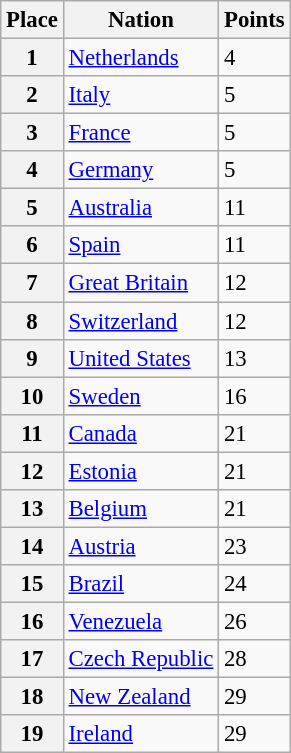<table class="wikitable" style="font-size: 95%">
<tr>
<th>Place</th>
<th>Nation</th>
<th>Points</th>
</tr>
<tr>
<th>1</th>
<td> <a href='#'>Netherlands</a></td>
<td>4</td>
</tr>
<tr>
<th>2</th>
<td> <a href='#'>Italy</a></td>
<td>5</td>
</tr>
<tr>
<th>3</th>
<td> <a href='#'>France</a></td>
<td>5</td>
</tr>
<tr>
<th>4</th>
<td> <a href='#'>Germany</a></td>
<td>5</td>
</tr>
<tr>
<th>5</th>
<td> <a href='#'>Australia</a></td>
<td>11</td>
</tr>
<tr>
<th>6</th>
<td> <a href='#'>Spain</a></td>
<td>11</td>
</tr>
<tr>
<th>7</th>
<td> <a href='#'>Great Britain</a></td>
<td>12</td>
</tr>
<tr>
<th>8</th>
<td> <a href='#'>Switzerland</a></td>
<td>12</td>
</tr>
<tr>
<th>9</th>
<td> <a href='#'>United States</a></td>
<td>13</td>
</tr>
<tr>
<th>10</th>
<td> <a href='#'>Sweden</a></td>
<td>16</td>
</tr>
<tr>
<th>11</th>
<td> <a href='#'>Canada</a></td>
<td>21</td>
</tr>
<tr>
<th>12</th>
<td> <a href='#'>Estonia</a></td>
<td>21</td>
</tr>
<tr>
<th>13</th>
<td> <a href='#'>Belgium</a></td>
<td>21</td>
</tr>
<tr>
<th>14</th>
<td> <a href='#'>Austria</a></td>
<td>23</td>
</tr>
<tr>
<th>15</th>
<td> <a href='#'>Brazil</a></td>
<td>24</td>
</tr>
<tr>
<th>16</th>
<td> <a href='#'>Venezuela</a></td>
<td>26</td>
</tr>
<tr>
<th>17</th>
<td> <a href='#'>Czech Republic</a></td>
<td>28</td>
</tr>
<tr>
<th>18</th>
<td> <a href='#'>New Zealand</a></td>
<td>29</td>
</tr>
<tr>
<th>19</th>
<td> <a href='#'>Ireland</a></td>
<td>29</td>
</tr>
</table>
